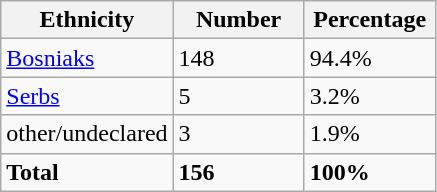<table class="wikitable">
<tr>
<th width="100px">Ethnicity</th>
<th width="80px">Number</th>
<th width="80px">Percentage</th>
</tr>
<tr>
<td><a href='#'>Bosniaks</a></td>
<td>148</td>
<td>94.4%</td>
</tr>
<tr>
<td><a href='#'>Serbs</a></td>
<td>5</td>
<td>3.2%</td>
</tr>
<tr>
<td>other/undeclared</td>
<td>3</td>
<td>1.9%</td>
</tr>
<tr>
<td><strong>Total</strong></td>
<td><strong>156</strong></td>
<td><strong>100%</strong></td>
</tr>
</table>
